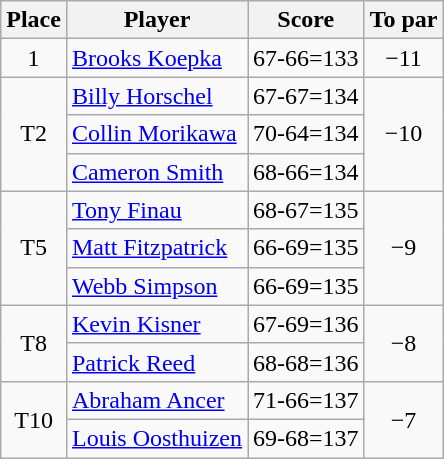<table class="wikitable">
<tr>
<th>Place</th>
<th>Player</th>
<th>Score</th>
<th>To par</th>
</tr>
<tr>
<td align=center>1</td>
<td> <a href='#'>Brooks Koepka</a></td>
<td>67-66=133</td>
<td align=center>−11</td>
</tr>
<tr>
<td rowspan=3 align=center>T2</td>
<td> <a href='#'>Billy Horschel</a></td>
<td>67-67=134</td>
<td rowspan=3 align=center>−10</td>
</tr>
<tr>
<td> <a href='#'>Collin Morikawa</a></td>
<td>70-64=134</td>
</tr>
<tr>
<td> <a href='#'>Cameron Smith</a></td>
<td>68-66=134</td>
</tr>
<tr>
<td rowspan=3 align=center>T5</td>
<td> <a href='#'>Tony Finau</a></td>
<td>68-67=135</td>
<td rowspan=3 align=center>−9</td>
</tr>
<tr>
<td> <a href='#'>Matt Fitzpatrick</a></td>
<td>66-69=135</td>
</tr>
<tr>
<td> <a href='#'>Webb Simpson</a></td>
<td>66-69=135</td>
</tr>
<tr>
<td rowspan=2 align=center>T8</td>
<td> <a href='#'>Kevin Kisner</a></td>
<td>67-69=136</td>
<td rowspan=2 align=center>−8</td>
</tr>
<tr>
<td> <a href='#'>Patrick Reed</a></td>
<td>68-68=136</td>
</tr>
<tr>
<td rowspan=2 align=center>T10</td>
<td> <a href='#'>Abraham Ancer</a></td>
<td>71-66=137</td>
<td rowspan=2 align=center>−7</td>
</tr>
<tr>
<td> <a href='#'>Louis Oosthuizen</a></td>
<td>69-68=137</td>
</tr>
</table>
